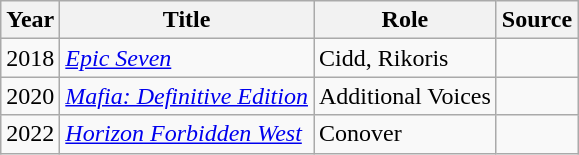<table class="wikitable sortable">
<tr>
<th>Year</th>
<th>Title</th>
<th>Role</th>
<th>Source</th>
</tr>
<tr>
<td>2018</td>
<td><em><a href='#'>Epic Seven</a></em></td>
<td>Cidd, Rikoris</td>
<td></td>
</tr>
<tr>
<td>2020</td>
<td><em><a href='#'>Mafia: Definitive Edition</a></em></td>
<td>Additional Voices</td>
<td></td>
</tr>
<tr>
<td>2022</td>
<td><em><a href='#'>Horizon Forbidden West</a></em></td>
<td>Conover</td>
<td></td>
</tr>
</table>
